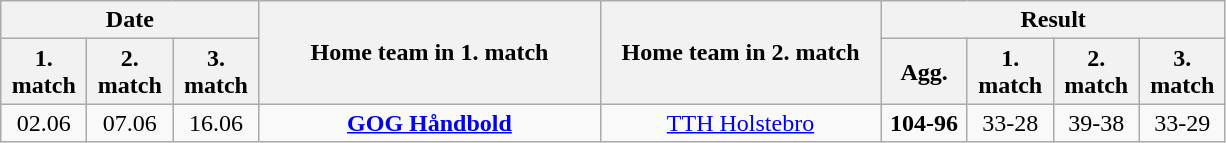<table class="wikitable" style="text-align:center; margin-left:1em;">
<tr>
<th colspan="3">Date</th>
<th rowspan="2" style="width:220px;">Home team in 1. match</th>
<th rowspan="2" style="width:180px;">Home team in 2. match</th>
<th colspan="4">Result</th>
</tr>
<tr>
<th style="width:50px;">1. match</th>
<th style="width:50px;">2. match</th>
<th style="width:50px;">3. match</th>
<th style="width:50px;">Agg.</th>
<th style="width:50px;">1. match</th>
<th style="width:50px;">2. match</th>
<th style="width:50px;">3. match</th>
</tr>
<tr>
<td>02.06</td>
<td>07.06</td>
<td>16.06</td>
<td><strong><a href='#'>GOG Håndbold</a></strong></td>
<td><a href='#'>TTH Holstebro</a></td>
<td><strong>104-96</strong></td>
<td>33-28</td>
<td>39-38</td>
<td>33-29</td>
</tr>
</table>
